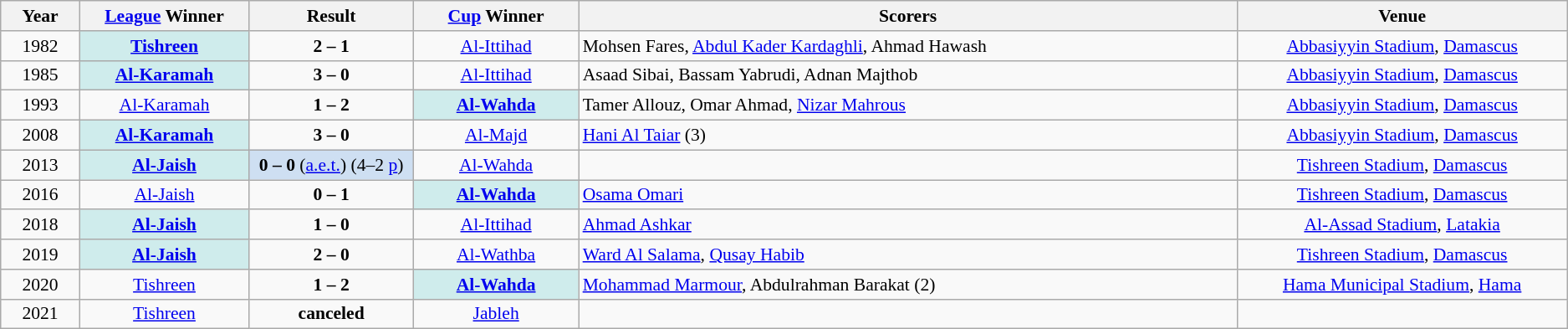<table class="wikitable" style=font-size:90% text-align: center style="width:100%;">
<tr>
<th style="width:2%;"><strong>Year</strong></th>
<th style="width:5%;"><strong><a href='#'>League</a> Winner</strong></th>
<th style="width:5%;"><strong>Result</strong></th>
<th style="width:5%;"><strong><a href='#'>Cup</a> Winner </strong></th>
<th style="width:20%;"><strong>Scorers</strong></th>
<th style="width:10%;"><strong>Venue</strong></th>
</tr>
<tr>
<td align=center>1982</td>
<td style="background:#cfecec;" align=center><strong><a href='#'>Tishreen</a></strong></td>
<td align=center><strong>2 – 1</strong></td>
<td align=center><a href='#'>Al-Ittihad</a></td>
<td>Mohsen Fares,  <a href='#'>Abdul Kader Kardaghli</a>, Ahmad Hawash</td>
<td align=center><a href='#'>Abbasiyyin Stadium</a>, <a href='#'>Damascus</a></td>
</tr>
<tr>
<td align=center>1985</td>
<td style="background:#cfecec;" align=center><strong><a href='#'>Al-Karamah</a></strong></td>
<td align=center><strong>3 – 0</strong></td>
<td align=center><a href='#'>Al-Ittihad</a></td>
<td>Asaad Sibai, Bassam Yabrudi, Adnan Majthob</td>
<td align=center><a href='#'>Abbasiyyin Stadium</a>, <a href='#'>Damascus</a></td>
</tr>
<tr>
<td align=center>1993</td>
<td align=center><a href='#'>Al-Karamah</a> </td>
<td align=center><strong>1 – 2</strong></td>
<td style="background:#cfecec;"align=center><strong><a href='#'>Al-Wahda</a></strong></td>
<td>Tamer Allouz, Omar Ahmad, <a href='#'>Nizar Mahrous</a></td>
<td align=center><a href='#'>Abbasiyyin Stadium</a>, <a href='#'>Damascus</a></td>
</tr>
<tr>
<td align=center>2008</td>
<td style="background:#cfecec;" align=center><strong><a href='#'>Al-Karamah</a></strong></td>
<td align=center><strong>3 – 0</strong></td>
<td align=center><a href='#'>Al-Majd</a> </td>
<td><a href='#'>Hani Al Taiar</a> (3)</td>
<td align=center><a href='#'>Abbasiyyin Stadium</a>, <a href='#'>Damascus</a></td>
</tr>
<tr>
<td align=center>2013</td>
<td style="background:#cfecec;" align=center><strong><a href='#'>Al-Jaish</a></strong></td>
<td align=center style="background-color:#cedff2"><strong>0 – 0</strong> (<a href='#'>a.e.t.</a>) (4–2 <a href='#'>p</a>)</td>
<td align=center><a href='#'>Al-Wahda</a></td>
<td align=center></td>
<td align=center><a href='#'>Tishreen Stadium</a>, <a href='#'>Damascus</a></td>
</tr>
<tr>
<td align=center>2016</td>
<td align=center><a href='#'>Al-Jaish</a></td>
<td align=center><strong>0 – 1</strong></td>
<td style="background:#cfecec;" align=center><strong><a href='#'>Al-Wahda</a></strong></td>
<td><a href='#'>Osama Omari</a></td>
<td align=center><a href='#'>Tishreen Stadium</a>, <a href='#'>Damascus</a></td>
</tr>
<tr>
<td align=center>2018</td>
<td style="background:#cfecec;" align=center><strong><a href='#'>Al-Jaish</a></strong></td>
<td align=center><strong>1 – 0</strong></td>
<td align=center><a href='#'>Al-Ittihad</a> </td>
<td><a href='#'>Ahmad Ashkar</a></td>
<td align=center><a href='#'>Al-Assad Stadium</a>, <a href='#'>Latakia</a></td>
</tr>
<tr>
<td align=center>2019</td>
<td style="background:#cfecec;" align=center><strong><a href='#'>Al-Jaish</a></strong></td>
<td align=center><strong>2 – 0</strong></td>
<td align=center><a href='#'>Al-Wathba</a></td>
<td><a href='#'>Ward Al Salama</a>, <a href='#'>Qusay Habib</a></td>
<td align=center><a href='#'>Tishreen Stadium</a>, <a href='#'>Damascus</a></td>
</tr>
<tr>
<td align=center>2020</td>
<td align=center><a href='#'>Tishreen</a></td>
<td align=center><strong>1 – 2</strong></td>
<td style="background:#cfecec;" align=center><strong><a href='#'>Al-Wahda</a></strong></td>
<td><a href='#'>Mohammad Marmour</a>, Abdulrahman Barakat (2)</td>
<td align=center><a href='#'>Hama Municipal Stadium</a>, <a href='#'>Hama</a></td>
</tr>
<tr>
<td align=center>2021</td>
<td align=center><a href='#'>Tishreen</a></td>
<td align=center><strong> canceled </strong></td>
<td align=center><a href='#'>Jableh</a></td>
<td align=center></td>
<td align=center></td>
</tr>
</table>
